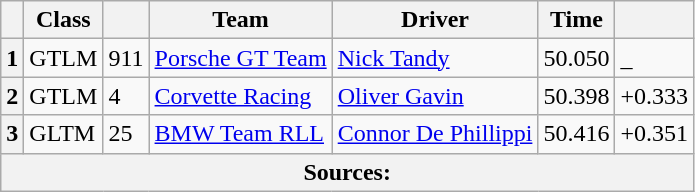<table class="wikitable">
<tr>
<th scope="col"></th>
<th scope="col">Class</th>
<th scope="col"></th>
<th scope="col">Team</th>
<th scope="col">Driver</th>
<th scope="col">Time</th>
<th scope="col"></th>
</tr>
<tr>
<th scope="row">1</th>
<td>GTLM</td>
<td>911</td>
<td><a href='#'>Porsche GT Team</a></td>
<td><a href='#'>Nick Tandy</a></td>
<td>50.050</td>
<td>_</td>
</tr>
<tr>
<th scope="row">2</th>
<td>GTLM</td>
<td>4</td>
<td><a href='#'>Corvette Racing</a></td>
<td><a href='#'>Oliver Gavin</a></td>
<td>50.398</td>
<td>+0.333</td>
</tr>
<tr>
<th scope="row">3</th>
<td>GLTM</td>
<td>25</td>
<td><a href='#'>BMW Team RLL</a></td>
<td><a href='#'>Connor De Phillippi</a></td>
<td>50.416</td>
<td>+0.351</td>
</tr>
<tr>
<th colspan="7">Sources:</th>
</tr>
</table>
